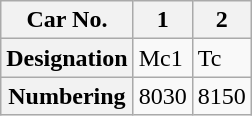<table class="wikitable">
<tr>
<th>Car No.</th>
<th>1</th>
<th>2</th>
</tr>
<tr>
<th>Designation</th>
<td>Mc1</td>
<td>Tc</td>
</tr>
<tr>
<th>Numbering</th>
<td>8030</td>
<td>8150</td>
</tr>
</table>
